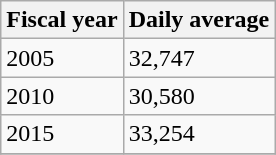<table class="wikitable">
<tr>
<th>Fiscal year</th>
<th>Daily average</th>
</tr>
<tr>
<td>2005</td>
<td>32,747</td>
</tr>
<tr>
<td>2010</td>
<td>30,580</td>
</tr>
<tr>
<td>2015</td>
<td>33,254</td>
</tr>
<tr>
</tr>
</table>
